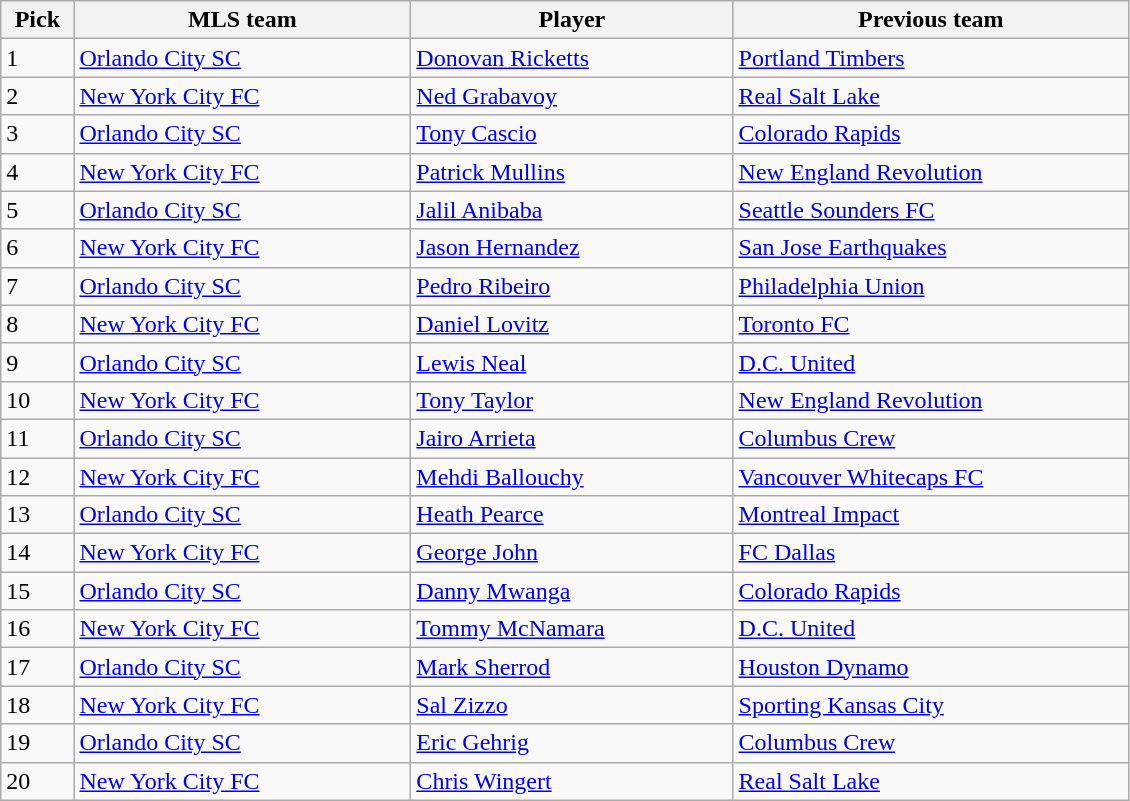<table class="wikitable sortable">
<tr>
<th style="width:5%">Pick</th>
<th style="width:23%">MLS team</th>
<th style="width:22%">Player</th>
<th style="width:27%">Previous team</th>
</tr>
<tr>
<td>1</td>
<td><a href='#'>Orlando City SC</a></td>
<td><a href='#'>Donovan Ricketts</a></td>
<td><a href='#'>Portland Timbers</a></td>
</tr>
<tr>
<td>2</td>
<td><a href='#'>New York City FC</a></td>
<td><a href='#'>Ned Grabavoy</a></td>
<td><a href='#'>Real Salt Lake</a></td>
</tr>
<tr>
<td>3</td>
<td><a href='#'>Orlando City SC</a></td>
<td><a href='#'>Tony Cascio</a></td>
<td><a href='#'>Colorado Rapids</a></td>
</tr>
<tr>
<td>4</td>
<td><a href='#'>New York City FC</a></td>
<td><a href='#'>Patrick Mullins</a></td>
<td><a href='#'>New England Revolution</a></td>
</tr>
<tr>
<td>5</td>
<td><a href='#'>Orlando City SC</a></td>
<td><a href='#'>Jalil Anibaba</a></td>
<td><a href='#'>Seattle Sounders FC</a></td>
</tr>
<tr>
<td>6</td>
<td><a href='#'>New York City FC</a></td>
<td><a href='#'>Jason Hernandez</a></td>
<td><a href='#'>San Jose Earthquakes</a></td>
</tr>
<tr>
<td>7</td>
<td><a href='#'>Orlando City SC</a></td>
<td><a href='#'>Pedro Ribeiro</a></td>
<td><a href='#'>Philadelphia Union</a></td>
</tr>
<tr>
<td>8</td>
<td><a href='#'>New York City FC</a></td>
<td><a href='#'>Daniel Lovitz</a></td>
<td><a href='#'>Toronto FC</a></td>
</tr>
<tr>
<td>9</td>
<td><a href='#'>Orlando City SC</a></td>
<td><a href='#'>Lewis Neal</a></td>
<td><a href='#'>D.C. United</a></td>
</tr>
<tr>
<td>10</td>
<td><a href='#'>New York City FC</a></td>
<td><a href='#'>Tony Taylor</a></td>
<td><a href='#'>New England Revolution</a></td>
</tr>
<tr>
<td>11</td>
<td><a href='#'>Orlando City SC</a></td>
<td><a href='#'>Jairo Arrieta</a></td>
<td><a href='#'>Columbus Crew</a></td>
</tr>
<tr>
<td>12</td>
<td><a href='#'>New York City FC</a></td>
<td><a href='#'>Mehdi Ballouchy</a></td>
<td><a href='#'>Vancouver Whitecaps FC</a></td>
</tr>
<tr>
<td>13</td>
<td><a href='#'>Orlando City SC</a></td>
<td><a href='#'>Heath Pearce</a></td>
<td><a href='#'>Montreal Impact</a></td>
</tr>
<tr>
<td>14</td>
<td><a href='#'>New York City FC</a></td>
<td><a href='#'>George John</a></td>
<td><a href='#'>FC Dallas</a></td>
</tr>
<tr>
<td>15</td>
<td><a href='#'>Orlando City SC</a></td>
<td><a href='#'>Danny Mwanga</a></td>
<td><a href='#'>Colorado Rapids</a></td>
</tr>
<tr>
<td>16</td>
<td><a href='#'>New York City FC</a></td>
<td><a href='#'>Tommy McNamara</a></td>
<td><a href='#'>D.C. United</a></td>
</tr>
<tr>
<td>17</td>
<td><a href='#'>Orlando City SC</a></td>
<td><a href='#'>Mark Sherrod</a></td>
<td><a href='#'>Houston Dynamo</a></td>
</tr>
<tr>
<td>18</td>
<td><a href='#'>New York City FC</a></td>
<td><a href='#'>Sal Zizzo</a></td>
<td><a href='#'>Sporting Kansas City</a></td>
</tr>
<tr>
<td>19</td>
<td><a href='#'>Orlando City SC</a></td>
<td><a href='#'>Eric Gehrig</a></td>
<td><a href='#'>Columbus Crew</a></td>
</tr>
<tr>
<td>20</td>
<td><a href='#'>New York City FC</a></td>
<td><a href='#'>Chris Wingert</a></td>
<td><a href='#'>Real Salt Lake</a></td>
</tr>
</table>
